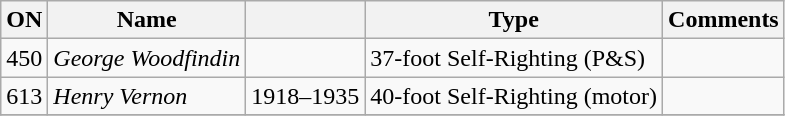<table class="wikitable">
<tr>
<th>ON</th>
<th>Name</th>
<th></th>
<th>Type</th>
<th>Comments</th>
</tr>
<tr>
<td>450</td>
<td><em>George Woodfindin</em></td>
<td></td>
<td>37-foot Self-Righting (P&S)</td>
<td></td>
</tr>
<tr>
<td>613</td>
<td><em>Henry Vernon</em></td>
<td>1918–1935</td>
<td>40-foot Self-Righting (motor)</td>
<td></td>
</tr>
<tr>
</tr>
</table>
